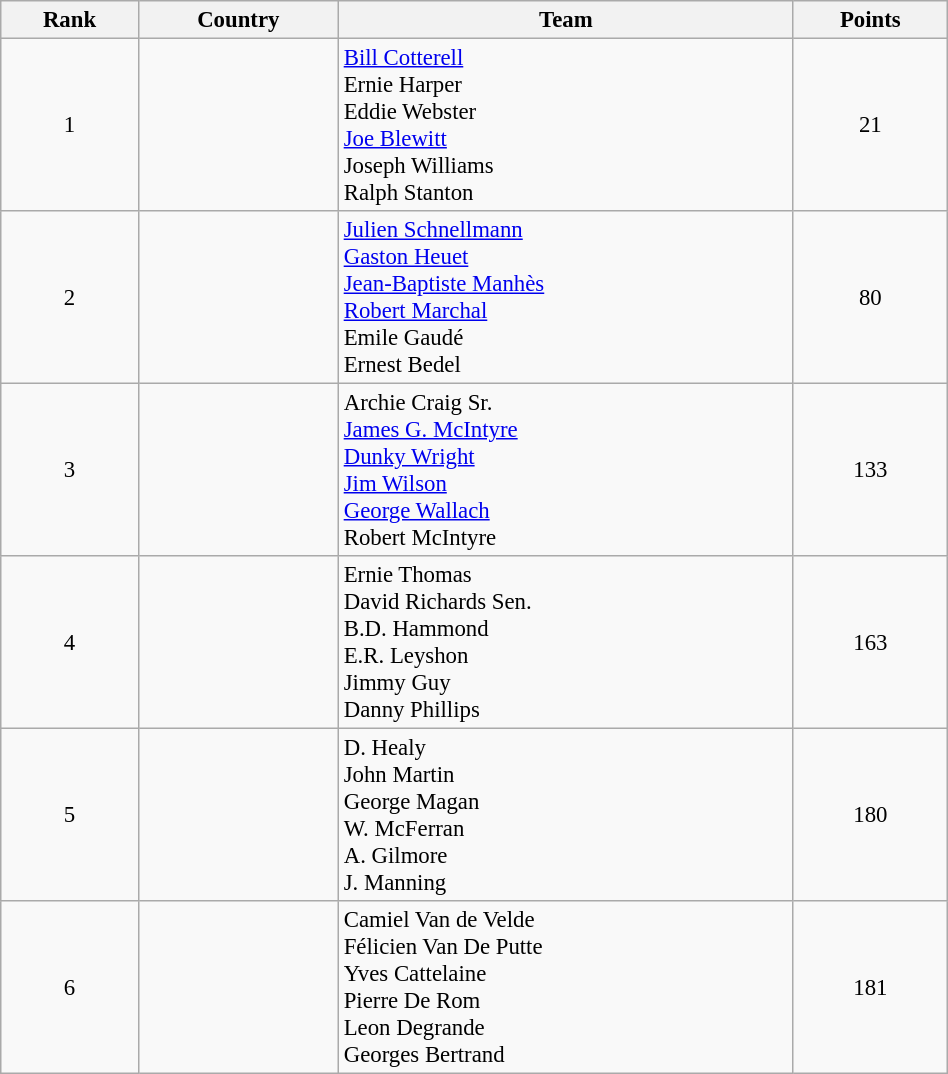<table class="wikitable sortable" style=" text-align:center; font-size:95%;" width="50%">
<tr>
<th>Rank</th>
<th>Country</th>
<th>Team</th>
<th>Points</th>
</tr>
<tr>
<td align=center>1</td>
<td align=left></td>
<td align=left><a href='#'>Bill Cotterell</a><br>Ernie Harper<br>Eddie Webster<br><a href='#'>Joe Blewitt</a><br>Joseph Williams<br>Ralph Stanton</td>
<td>21</td>
</tr>
<tr>
<td align=center>2</td>
<td align=left></td>
<td align=left><a href='#'>Julien Schnellmann</a><br><a href='#'>Gaston Heuet</a><br><a href='#'>Jean-Baptiste Manhès</a><br><a href='#'>Robert Marchal</a><br>Emile Gaudé<br>Ernest Bedel</td>
<td>80</td>
</tr>
<tr>
<td align=center>3</td>
<td align=left></td>
<td align=left>Archie Craig Sr.<br><a href='#'>James G. McIntyre</a><br><a href='#'>Dunky Wright</a><br><a href='#'>Jim Wilson</a><br><a href='#'>George Wallach</a><br>Robert McIntyre</td>
<td>133</td>
</tr>
<tr>
<td align=center>4</td>
<td align=left></td>
<td align=left>Ernie Thomas<br>David Richards Sen.<br>B.D. Hammond<br>E.R. Leyshon<br>Jimmy Guy<br>Danny Phillips</td>
<td>163</td>
</tr>
<tr>
<td align=center>5</td>
<td align=left></td>
<td align=left>D. Healy<br>John Martin<br>George Magan<br>W. McFerran<br>A. Gilmore<br>J. Manning</td>
<td>180</td>
</tr>
<tr>
<td align=center>6</td>
<td align=left></td>
<td align=left>Camiel Van de Velde<br>Félicien Van De Putte<br>Yves Cattelaine<br>Pierre De Rom<br>Leon Degrande<br>Georges Bertrand</td>
<td>181</td>
</tr>
</table>
